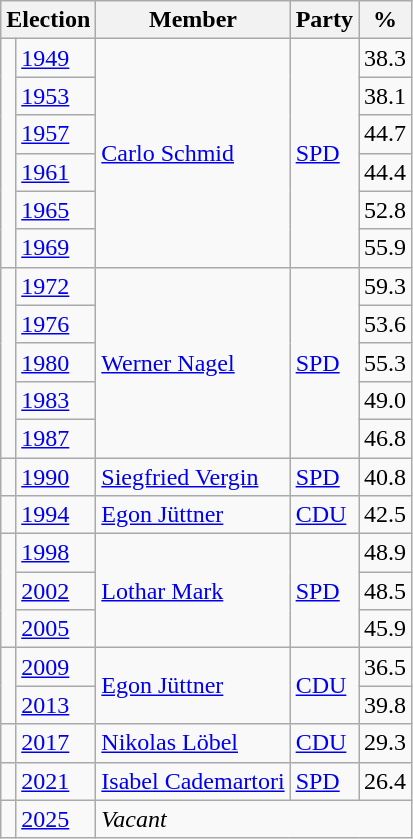<table class=wikitable>
<tr>
<th colspan=2>Election</th>
<th>Member</th>
<th>Party</th>
<th>%</th>
</tr>
<tr>
<td rowspan=6 bgcolor=></td>
<td><a href='#'>1949</a></td>
<td rowspan=6><a href='#'>Carlo Schmid</a></td>
<td rowspan=6><a href='#'>SPD</a></td>
<td align=right>38.3</td>
</tr>
<tr>
<td><a href='#'>1953</a></td>
<td align=right>38.1</td>
</tr>
<tr>
<td><a href='#'>1957</a></td>
<td align=right>44.7</td>
</tr>
<tr>
<td><a href='#'>1961</a></td>
<td align=right>44.4</td>
</tr>
<tr>
<td><a href='#'>1965</a></td>
<td align=right>52.8</td>
</tr>
<tr>
<td><a href='#'>1969</a></td>
<td align=right>55.9</td>
</tr>
<tr>
<td rowspan=5 bgcolor=></td>
<td><a href='#'>1972</a></td>
<td rowspan=5><a href='#'>Werner Nagel</a></td>
<td rowspan=5><a href='#'>SPD</a></td>
<td align=right>59.3</td>
</tr>
<tr>
<td><a href='#'>1976</a></td>
<td align=right>53.6</td>
</tr>
<tr>
<td><a href='#'>1980</a></td>
<td align=right>55.3</td>
</tr>
<tr>
<td><a href='#'>1983</a></td>
<td align=right>49.0</td>
</tr>
<tr>
<td><a href='#'>1987</a></td>
<td align=right>46.8</td>
</tr>
<tr>
<td bgcolor=></td>
<td><a href='#'>1990</a></td>
<td><a href='#'>Siegfried Vergin</a></td>
<td><a href='#'>SPD</a></td>
<td align=right>40.8</td>
</tr>
<tr>
<td bgcolor=></td>
<td><a href='#'>1994</a></td>
<td><a href='#'>Egon Jüttner</a></td>
<td><a href='#'>CDU</a></td>
<td align=right>42.5</td>
</tr>
<tr>
<td rowspan=3 bgcolor=></td>
<td><a href='#'>1998</a></td>
<td rowspan=3><a href='#'>Lothar Mark</a></td>
<td rowspan=3><a href='#'>SPD</a></td>
<td align=right>48.9</td>
</tr>
<tr>
<td><a href='#'>2002</a></td>
<td align=right>48.5</td>
</tr>
<tr>
<td><a href='#'>2005</a></td>
<td align=right>45.9</td>
</tr>
<tr>
<td rowspan=2 bgcolor=></td>
<td><a href='#'>2009</a></td>
<td rowspan=2><a href='#'>Egon Jüttner</a></td>
<td rowspan=2><a href='#'>CDU</a></td>
<td align=right>36.5</td>
</tr>
<tr>
<td><a href='#'>2013</a></td>
<td align=right>39.8</td>
</tr>
<tr>
<td bgcolor=></td>
<td><a href='#'>2017</a></td>
<td><a href='#'>Nikolas Löbel</a></td>
<td><a href='#'>CDU</a></td>
<td align=right>29.3</td>
</tr>
<tr>
<td bgcolor=></td>
<td><a href='#'>2021</a></td>
<td><a href='#'>Isabel Cademartori</a></td>
<td><a href='#'>SPD</a></td>
<td align=right>26.4</td>
</tr>
<tr>
<td></td>
<td><a href='#'>2025</a></td>
<td colspan=3><em>Vacant</em></td>
</tr>
</table>
